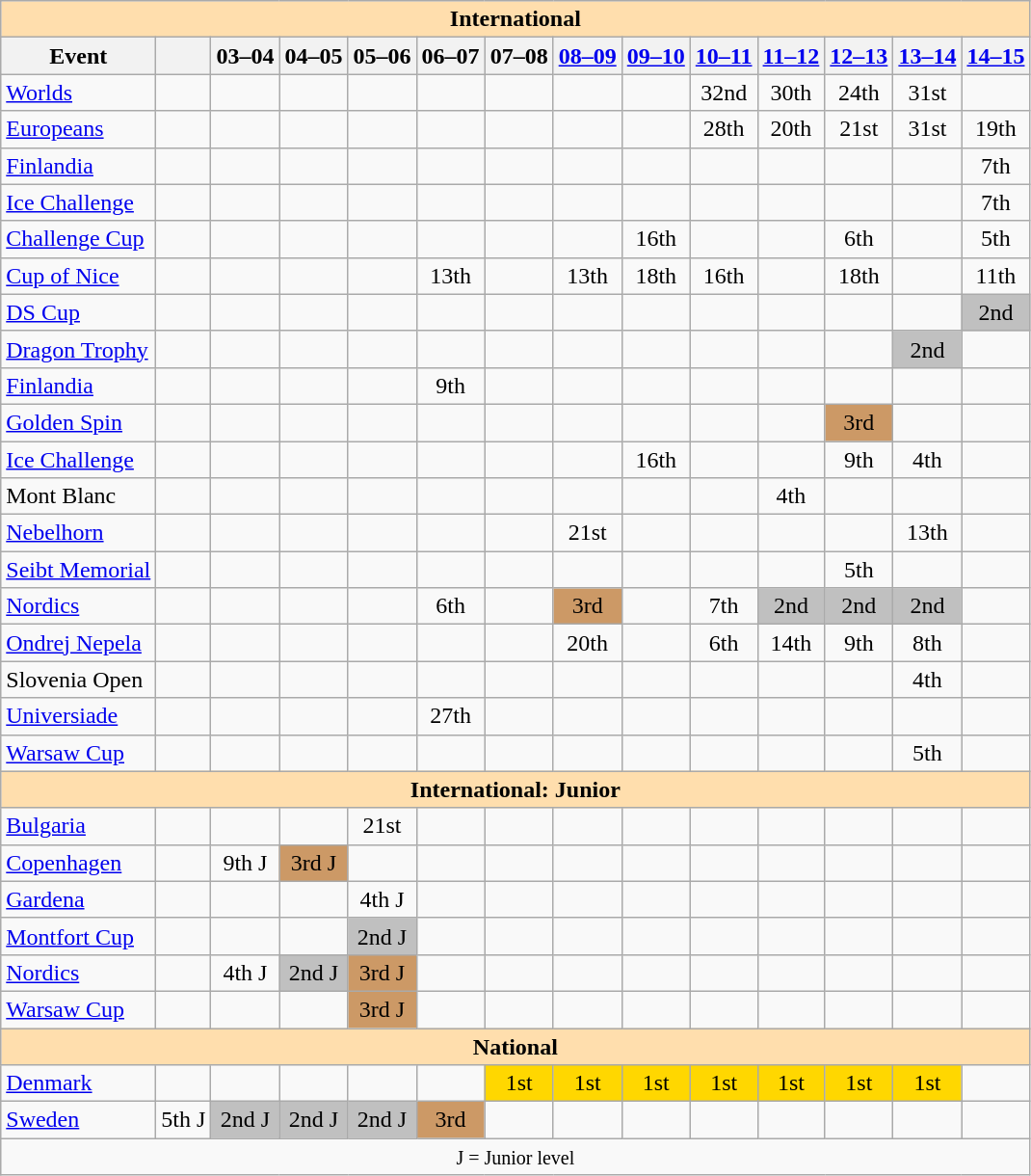<table class="wikitable" style="text-align:center">
<tr>
<th style="background-color: #ffdead; " colspan=14 align=center>International</th>
</tr>
<tr>
<th>Event</th>
<th></th>
<th>03–04</th>
<th>04–05</th>
<th>05–06</th>
<th>06–07</th>
<th>07–08</th>
<th><a href='#'>08–09</a></th>
<th><a href='#'>09–10</a></th>
<th><a href='#'>10–11</a></th>
<th><a href='#'>11–12</a></th>
<th><a href='#'>12–13</a></th>
<th><a href='#'>13–14</a></th>
<th><a href='#'>14–15</a></th>
</tr>
<tr>
<td align=left><a href='#'>Worlds</a></td>
<td></td>
<td></td>
<td></td>
<td></td>
<td></td>
<td></td>
<td></td>
<td></td>
<td>32nd</td>
<td>30th</td>
<td>24th</td>
<td>31st</td>
<td></td>
</tr>
<tr>
<td align=left><a href='#'>Europeans</a></td>
<td></td>
<td></td>
<td></td>
<td></td>
<td></td>
<td></td>
<td></td>
<td></td>
<td>28th</td>
<td>20th</td>
<td>21st</td>
<td>31st</td>
<td>19th</td>
</tr>
<tr>
<td align=left> <a href='#'>Finlandia</a></td>
<td></td>
<td></td>
<td></td>
<td></td>
<td></td>
<td></td>
<td></td>
<td></td>
<td></td>
<td></td>
<td></td>
<td></td>
<td>7th</td>
</tr>
<tr>
<td align=left> <a href='#'>Ice Challenge</a></td>
<td></td>
<td></td>
<td></td>
<td></td>
<td></td>
<td></td>
<td></td>
<td></td>
<td></td>
<td></td>
<td></td>
<td></td>
<td>7th</td>
</tr>
<tr>
<td align=left><a href='#'>Challenge Cup</a></td>
<td></td>
<td></td>
<td></td>
<td></td>
<td></td>
<td></td>
<td></td>
<td>16th</td>
<td></td>
<td></td>
<td>6th</td>
<td></td>
<td>5th</td>
</tr>
<tr>
<td align=left><a href='#'>Cup of Nice</a></td>
<td></td>
<td></td>
<td></td>
<td></td>
<td>13th</td>
<td></td>
<td>13th</td>
<td>18th</td>
<td>16th</td>
<td></td>
<td>18th</td>
<td></td>
<td>11th</td>
</tr>
<tr>
<td align=left><a href='#'>DS Cup</a></td>
<td></td>
<td></td>
<td></td>
<td></td>
<td></td>
<td></td>
<td></td>
<td></td>
<td></td>
<td></td>
<td></td>
<td></td>
<td bgcolor=silver>2nd</td>
</tr>
<tr>
<td align=left><a href='#'>Dragon Trophy</a></td>
<td></td>
<td></td>
<td></td>
<td></td>
<td></td>
<td></td>
<td></td>
<td></td>
<td></td>
<td></td>
<td></td>
<td bgcolor=silver>2nd</td>
<td></td>
</tr>
<tr>
<td align=left><a href='#'>Finlandia</a></td>
<td></td>
<td></td>
<td></td>
<td></td>
<td>9th</td>
<td></td>
<td></td>
<td></td>
<td></td>
<td></td>
<td></td>
<td></td>
<td></td>
</tr>
<tr>
<td align=left><a href='#'>Golden Spin</a></td>
<td></td>
<td></td>
<td></td>
<td></td>
<td></td>
<td></td>
<td></td>
<td></td>
<td></td>
<td></td>
<td bgcolor=cc9966>3rd</td>
<td></td>
<td></td>
</tr>
<tr>
<td align=left><a href='#'>Ice Challenge</a></td>
<td></td>
<td></td>
<td></td>
<td></td>
<td></td>
<td></td>
<td></td>
<td>16th</td>
<td></td>
<td></td>
<td>9th</td>
<td>4th</td>
<td></td>
</tr>
<tr>
<td align=left>Mont Blanc</td>
<td></td>
<td></td>
<td></td>
<td></td>
<td></td>
<td></td>
<td></td>
<td></td>
<td></td>
<td>4th</td>
<td></td>
<td></td>
<td></td>
</tr>
<tr>
<td align=left><a href='#'>Nebelhorn</a></td>
<td></td>
<td></td>
<td></td>
<td></td>
<td></td>
<td></td>
<td>21st</td>
<td></td>
<td></td>
<td></td>
<td></td>
<td>13th</td>
<td></td>
</tr>
<tr>
<td align=left><a href='#'>Seibt Memorial</a></td>
<td></td>
<td></td>
<td></td>
<td></td>
<td></td>
<td></td>
<td></td>
<td></td>
<td></td>
<td></td>
<td>5th</td>
<td></td>
<td></td>
</tr>
<tr>
<td align=left><a href='#'>Nordics</a></td>
<td></td>
<td></td>
<td></td>
<td></td>
<td>6th</td>
<td></td>
<td bgcolor=cc9966>3rd</td>
<td></td>
<td>7th</td>
<td bgcolor=silver>2nd</td>
<td bgcolor=silver>2nd</td>
<td bgcolor=silver>2nd</td>
<td></td>
</tr>
<tr>
<td align=left><a href='#'>Ondrej Nepela</a></td>
<td></td>
<td></td>
<td></td>
<td></td>
<td></td>
<td></td>
<td>20th</td>
<td></td>
<td>6th</td>
<td>14th</td>
<td>9th</td>
<td>8th</td>
<td></td>
</tr>
<tr>
<td align=left>Slovenia Open</td>
<td></td>
<td></td>
<td></td>
<td></td>
<td></td>
<td></td>
<td></td>
<td></td>
<td></td>
<td></td>
<td></td>
<td>4th</td>
<td></td>
</tr>
<tr>
<td align=left><a href='#'>Universiade</a></td>
<td></td>
<td></td>
<td></td>
<td></td>
<td>27th</td>
<td></td>
<td></td>
<td></td>
<td></td>
<td></td>
<td></td>
<td></td>
<td></td>
</tr>
<tr>
<td align=left><a href='#'>Warsaw Cup</a></td>
<td></td>
<td></td>
<td></td>
<td></td>
<td></td>
<td></td>
<td></td>
<td></td>
<td></td>
<td></td>
<td></td>
<td>5th</td>
<td></td>
</tr>
<tr>
<th style="background-color: #ffdead; " colspan=14 align=center>International: Junior</th>
</tr>
<tr>
<td align=left> <a href='#'>Bulgaria</a></td>
<td></td>
<td></td>
<td></td>
<td>21st</td>
<td></td>
<td></td>
<td></td>
<td></td>
<td></td>
<td></td>
<td></td>
<td></td>
<td></td>
</tr>
<tr>
<td align=left><a href='#'>Copenhagen</a></td>
<td></td>
<td>9th J</td>
<td bgcolor=cc9966>3rd J</td>
<td></td>
<td></td>
<td></td>
<td></td>
<td></td>
<td></td>
<td></td>
<td></td>
<td></td>
<td></td>
</tr>
<tr>
<td align=left><a href='#'>Gardena</a></td>
<td></td>
<td></td>
<td></td>
<td>4th J</td>
<td></td>
<td></td>
<td></td>
<td></td>
<td></td>
<td></td>
<td></td>
<td></td>
<td></td>
</tr>
<tr>
<td align=left><a href='#'>Montfort Cup</a></td>
<td></td>
<td></td>
<td></td>
<td bgcolor=silver>2nd J</td>
<td></td>
<td></td>
<td></td>
<td></td>
<td></td>
<td></td>
<td></td>
<td></td>
<td></td>
</tr>
<tr>
<td align=left><a href='#'>Nordics</a></td>
<td></td>
<td>4th J</td>
<td bgcolor=silver>2nd J</td>
<td bgcolor=cc9966>3rd J</td>
<td></td>
<td></td>
<td></td>
<td></td>
<td></td>
<td></td>
<td></td>
<td></td>
<td></td>
</tr>
<tr>
<td align=left><a href='#'>Warsaw Cup</a></td>
<td></td>
<td></td>
<td></td>
<td bgcolor=cc9966>3rd J</td>
<td></td>
<td></td>
<td></td>
<td></td>
<td></td>
<td></td>
<td></td>
<td></td>
<td></td>
</tr>
<tr>
<th style="background-color: #ffdead; " colspan=14 align=center>National</th>
</tr>
<tr>
<td align=left><a href='#'>Denmark</a></td>
<td></td>
<td></td>
<td></td>
<td></td>
<td></td>
<td bgcolor=gold>1st</td>
<td bgcolor=gold>1st</td>
<td bgcolor=gold>1st</td>
<td bgcolor=gold>1st</td>
<td bgcolor=gold>1st</td>
<td bgcolor=gold>1st</td>
<td bgcolor=gold>1st</td>
<td></td>
</tr>
<tr>
<td align=left><a href='#'>Sweden</a></td>
<td>5th J</td>
<td bgcolor=silver>2nd J</td>
<td bgcolor=silver>2nd J</td>
<td bgcolor=silver>2nd J</td>
<td bgcolor=cc9966>3rd</td>
<td></td>
<td></td>
<td></td>
<td></td>
<td></td>
<td></td>
<td></td>
<td></td>
</tr>
<tr>
<td colspan=14 align=center><small> J = Junior level </small></td>
</tr>
</table>
